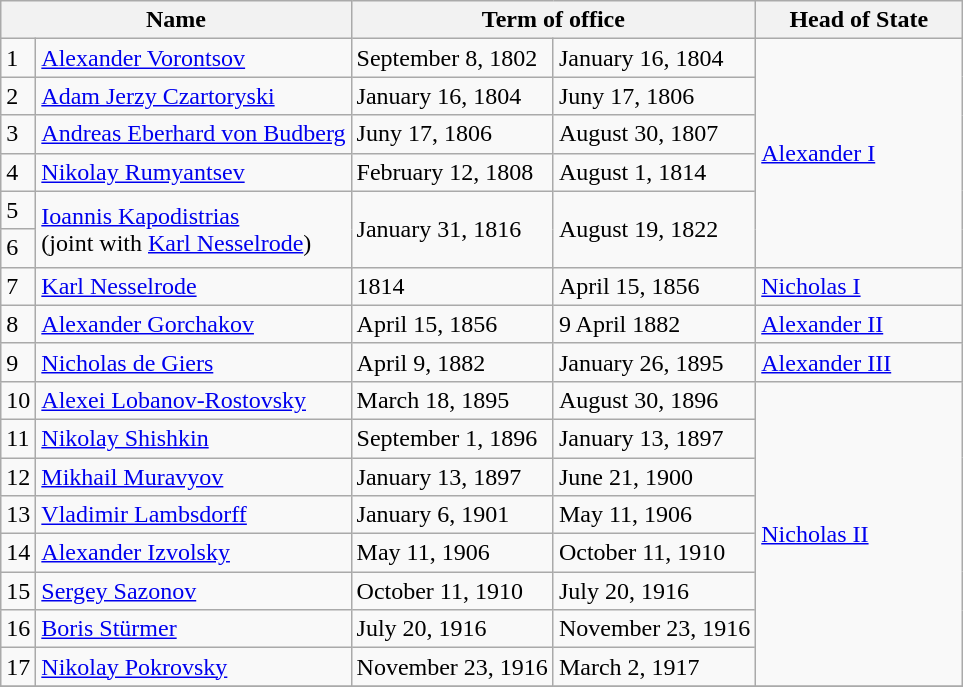<table class="wikitable">
<tr>
<th colspan="2">Name</th>
<th colspan="2" width="130">Term of office</th>
<th width="130">Head of State</th>
</tr>
<tr>
<td>1</td>
<td><a href='#'>Alexander Vorontsov</a></td>
<td>September 8, 1802</td>
<td>January 16, 1804</td>
<td rowspan="7"><a href='#'>Alexander I</a></td>
</tr>
<tr>
<td>2</td>
<td><a href='#'>Adam Jerzy Czartoryski</a></td>
<td>January 16, 1804</td>
<td>Juny 17, 1806</td>
</tr>
<tr>
<td>3</td>
<td><a href='#'>Andreas Eberhard von Budberg</a></td>
<td>Juny 17, 1806</td>
<td>August 30, 1807</td>
</tr>
<tr>
<td>4</td>
<td><a href='#'>Nikolay Rumyantsev</a></td>
<td>February 12, 1808</td>
<td>August 1, 1814</td>
</tr>
<tr>
<td>5</td>
<td rowspan="2"><a href='#'>Ioannis Kapodistrias</a><br>(joint with <a href='#'>Karl Nesselrode</a>)</td>
<td rowspan="2">January 31, 1816</td>
<td rowspan="2">August 19, 1822</td>
</tr>
<tr>
<td>6</td>
</tr>
<tr>
<td rowspan="2">7</td>
<td rowspan="2"><a href='#'>Karl Nesselrode</a></td>
<td rowspan="2">1814</td>
<td rowspan="2">April 15, 1856</td>
</tr>
<tr>
<td><a href='#'>Nicholas I</a></td>
</tr>
<tr>
<td>8</td>
<td><a href='#'>Alexander Gorchakov</a></td>
<td>April 15, 1856</td>
<td>9 April 1882</td>
<td><a href='#'>Alexander II</a></td>
</tr>
<tr>
<td>9</td>
<td><a href='#'>Nicholas de Giers</a></td>
<td>April 9, 1882</td>
<td>January 26, 1895</td>
<td><a href='#'>Alexander III</a></td>
</tr>
<tr>
<td>10</td>
<td><a href='#'>Alexei Lobanov-Rostovsky</a></td>
<td>March 18, 1895</td>
<td>August 30, 1896</td>
<td rowspan="8"><a href='#'>Nicholas II</a></td>
</tr>
<tr>
<td>11</td>
<td><a href='#'>Nikolay Shishkin</a></td>
<td>September 1, 1896</td>
<td>January 13, 1897</td>
</tr>
<tr>
<td>12</td>
<td><a href='#'>Mikhail Muravyov</a></td>
<td>January 13, 1897</td>
<td>June 21, 1900</td>
</tr>
<tr>
<td>13</td>
<td><a href='#'>Vladimir Lambsdorff</a></td>
<td>January 6, 1901</td>
<td>May 11, 1906</td>
</tr>
<tr>
<td>14</td>
<td><a href='#'>Alexander Izvolsky</a></td>
<td>May 11, 1906</td>
<td>October 11, 1910</td>
</tr>
<tr>
<td>15</td>
<td><a href='#'>Sergey Sazonov</a></td>
<td>October 11, 1910</td>
<td>July 20, 1916</td>
</tr>
<tr>
<td>16</td>
<td><a href='#'>Boris Stürmer</a></td>
<td>July 20, 1916</td>
<td>November 23, 1916</td>
</tr>
<tr>
<td>17</td>
<td><a href='#'>Nikolay Pokrovsky</a></td>
<td>November 23, 1916</td>
<td>March 2, 1917</td>
</tr>
<tr>
</tr>
</table>
